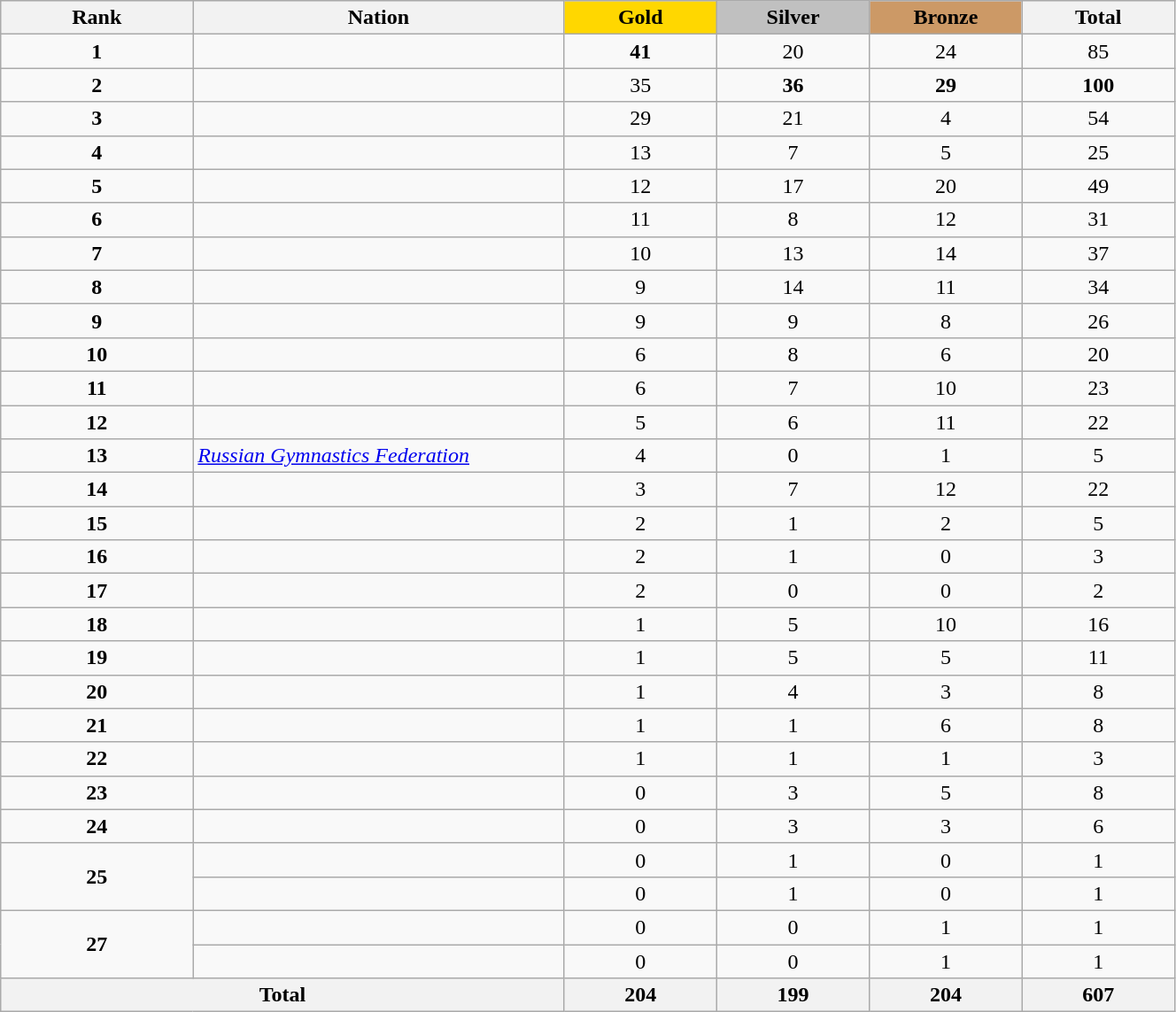<table class="wikitable collapsible autocollapse plainrowheaders" width=70% style="text-align:center;">
<tr style="background-color:#EDEDED;">
<th width=100px class="hintergrundfarbe5">Rank</th>
<th width=200px class="hintergrundfarbe6">Nation</th>
<th style="background:    gold; width:13%">Gold</th>
<th style="background:  silver; width:13%">Silver</th>
<th style="background: #CC9966; width:13%">Bronze</th>
<th class="hintergrundfarbe6" style="width:13%">Total</th>
</tr>
<tr>
<td><strong>1</strong></td>
<td align=left></td>
<td><strong>41</strong></td>
<td>20</td>
<td>24</td>
<td>85</td>
</tr>
<tr>
<td><strong>2</strong></td>
<td align=left></td>
<td>35</td>
<td><strong>36</strong></td>
<td><strong>29</strong></td>
<td><strong>100</strong></td>
</tr>
<tr>
<td><strong>3</strong></td>
<td align=left></td>
<td>29</td>
<td>21</td>
<td>4</td>
<td>54</td>
</tr>
<tr>
<td><strong>4</strong></td>
<td align=left><em></em></td>
<td>13</td>
<td>7</td>
<td>5</td>
<td>25</td>
</tr>
<tr>
<td><strong>5</strong></td>
<td align=left></td>
<td>12</td>
<td>17</td>
<td>20</td>
<td>49</td>
</tr>
<tr>
<td><strong>6</strong></td>
<td align=left></td>
<td>11</td>
<td>8</td>
<td>12</td>
<td>31</td>
</tr>
<tr>
<td><strong>7</strong></td>
<td align=left> </td>
<td>10</td>
<td>13</td>
<td>14</td>
<td>37</td>
</tr>
<tr>
<td><strong>8</strong></td>
<td align=left></td>
<td>9</td>
<td>14</td>
<td>11</td>
<td>34</td>
</tr>
<tr>
<td><strong>9</strong></td>
<td align=left></td>
<td>9</td>
<td>9</td>
<td>8</td>
<td>26</td>
</tr>
<tr>
<td><strong>10</strong></td>
<td align=left></td>
<td>6</td>
<td>8</td>
<td>6</td>
<td>20</td>
</tr>
<tr>
<td><strong>11</strong></td>
<td align=left></td>
<td>6</td>
<td>7</td>
<td>10</td>
<td>23</td>
</tr>
<tr>
<td><strong>12</strong></td>
<td align=left></td>
<td>5</td>
<td>6</td>
<td>11</td>
<td>22</td>
</tr>
<tr>
<td><strong>13</strong></td>
<td align=left><em><a href='#'>Russian Gymnastics Federation</a></em> </td>
<td>4</td>
<td>0</td>
<td>1</td>
<td>5</td>
</tr>
<tr>
<td><strong>14</strong></td>
<td align=left><em></em></td>
<td>3</td>
<td>7</td>
<td>12</td>
<td>22</td>
</tr>
<tr>
<td><strong>15</strong></td>
<td align=left></td>
<td>2</td>
<td>1</td>
<td>2</td>
<td>5</td>
</tr>
<tr>
<td><strong>16</strong></td>
<td align=left></td>
<td>2</td>
<td>1</td>
<td>0</td>
<td>3</td>
</tr>
<tr>
<td><strong>17</strong></td>
<td align=left></td>
<td>2</td>
<td>0</td>
<td>0</td>
<td>2</td>
</tr>
<tr>
<td><strong>18</strong></td>
<td align=left></td>
<td>1</td>
<td>5</td>
<td>10</td>
<td>16</td>
</tr>
<tr>
<td><strong>19</strong></td>
<td align=left></td>
<td>1</td>
<td>5</td>
<td>5</td>
<td>11</td>
</tr>
<tr>
<td><strong>20</strong></td>
<td align=left></td>
<td>1</td>
<td>4</td>
<td>3</td>
<td>8</td>
</tr>
<tr>
<td><strong>21</strong></td>
<td align=left></td>
<td>1</td>
<td>1</td>
<td>6</td>
<td>8</td>
</tr>
<tr>
<td><strong>22</strong></td>
<td align=left></td>
<td>1</td>
<td>1</td>
<td>1</td>
<td>3</td>
</tr>
<tr>
<td><strong>23</strong></td>
<td align=left></td>
<td>0</td>
<td>3</td>
<td>5</td>
<td>8</td>
</tr>
<tr>
<td><strong>24</strong></td>
<td align=left></td>
<td>0</td>
<td>3</td>
<td>3</td>
<td>6</td>
</tr>
<tr>
<td rowspan=2><strong>25</strong></td>
<td align=left><em></em> </td>
<td>0</td>
<td>1</td>
<td>0</td>
<td>1</td>
</tr>
<tr>
<td align=left></td>
<td>0</td>
<td>1</td>
<td>0</td>
<td>1</td>
</tr>
<tr>
<td rowspan=2><strong>27</strong></td>
<td align=left></td>
<td>0</td>
<td>0</td>
<td>1</td>
<td>1</td>
</tr>
<tr>
<td align=left></td>
<td>0</td>
<td>0</td>
<td>1</td>
<td>1</td>
</tr>
<tr class="sortbottom">
<th colspan=2>Total</th>
<th>204</th>
<th>199</th>
<th>204</th>
<th>607</th>
</tr>
</table>
